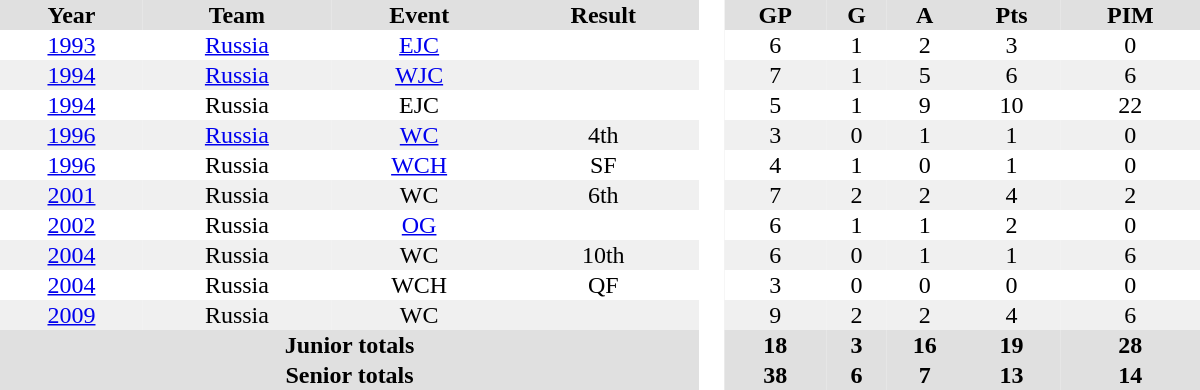<table border="0" cellpadding="1" cellspacing="0" style="text-align:center; width:50em">
<tr ALIGN="center" bgcolor="#e0e0e0">
<th>Year</th>
<th>Team</th>
<th>Event</th>
<th>Result</th>
<th ALIGN="center" rowspan="99" bgcolor="#ffffff"> </th>
<th>GP</th>
<th>G</th>
<th>A</th>
<th>Pts</th>
<th>PIM</th>
</tr>
<tr>
<td><a href='#'>1993</a></td>
<td><a href='#'>Russia</a></td>
<td><a href='#'>EJC</a></td>
<td></td>
<td>6</td>
<td>1</td>
<td>2</td>
<td>3</td>
<td>0</td>
</tr>
<tr bgcolor="#f0f0f0">
<td><a href='#'>1994</a></td>
<td><a href='#'>Russia</a></td>
<td><a href='#'>WJC</a></td>
<td></td>
<td>7</td>
<td>1</td>
<td>5</td>
<td>6</td>
<td>6</td>
</tr>
<tr>
<td><a href='#'>1994</a></td>
<td>Russia</td>
<td>EJC</td>
<td></td>
<td>5</td>
<td>1</td>
<td>9</td>
<td>10</td>
<td>22</td>
</tr>
<tr bgcolor="#f0f0f0">
<td><a href='#'>1996</a></td>
<td><a href='#'>Russia</a></td>
<td><a href='#'>WC</a></td>
<td>4th</td>
<td>3</td>
<td>0</td>
<td>1</td>
<td>1</td>
<td>0</td>
</tr>
<tr>
<td><a href='#'>1996</a></td>
<td>Russia</td>
<td><a href='#'>WCH</a></td>
<td>SF</td>
<td>4</td>
<td>1</td>
<td>0</td>
<td>1</td>
<td>0</td>
</tr>
<tr bgcolor="#f0f0f0">
<td><a href='#'>2001</a></td>
<td>Russia</td>
<td>WC</td>
<td>6th</td>
<td>7</td>
<td>2</td>
<td>2</td>
<td>4</td>
<td>2</td>
</tr>
<tr>
<td><a href='#'>2002</a></td>
<td>Russia</td>
<td><a href='#'>OG</a></td>
<td></td>
<td>6</td>
<td>1</td>
<td>1</td>
<td>2</td>
<td>0</td>
</tr>
<tr bgcolor="#f0f0f0">
<td><a href='#'>2004</a></td>
<td>Russia</td>
<td>WC</td>
<td>10th</td>
<td>6</td>
<td>0</td>
<td>1</td>
<td>1</td>
<td>6</td>
</tr>
<tr>
<td><a href='#'>2004</a></td>
<td>Russia</td>
<td>WCH</td>
<td>QF</td>
<td>3</td>
<td>0</td>
<td>0</td>
<td>0</td>
<td>0</td>
</tr>
<tr bgcolor="#f0f0f0">
<td><a href='#'>2009</a></td>
<td>Russia</td>
<td>WC</td>
<td></td>
<td>9</td>
<td>2</td>
<td>2</td>
<td>4</td>
<td>6</td>
</tr>
<tr bgcolor="#e0e0e0">
<th colspan="4">Junior totals</th>
<th>18</th>
<th>3</th>
<th>16</th>
<th>19</th>
<th>28</th>
</tr>
<tr bgcolor="#e0e0e0">
<th colspan="4">Senior totals</th>
<th>38</th>
<th>6</th>
<th>7</th>
<th>13</th>
<th>14</th>
</tr>
</table>
